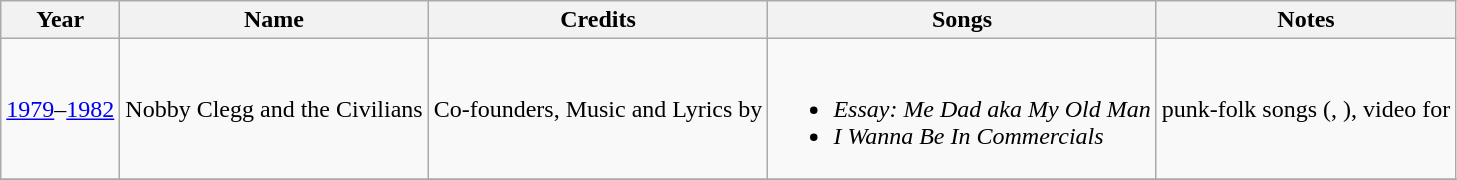<table class="wikitable">
<tr>
<th>Year</th>
<th>Name</th>
<th>Credits</th>
<th>Songs</th>
<th>Notes</th>
</tr>
<tr>
<td><a href='#'>1979</a>–<a href='#'>1982</a></td>
<td>Nobby Clegg and the Civilians</td>
<td>Co-founders, Music and Lyrics by</td>
<td><br><ul><li><em>Essay: Me Dad aka My Old Man</em></li><li><em>I Wanna Be In Commercials</em></li></ul></td>
<td>punk-folk songs (, ), video for </td>
</tr>
<tr>
</tr>
</table>
